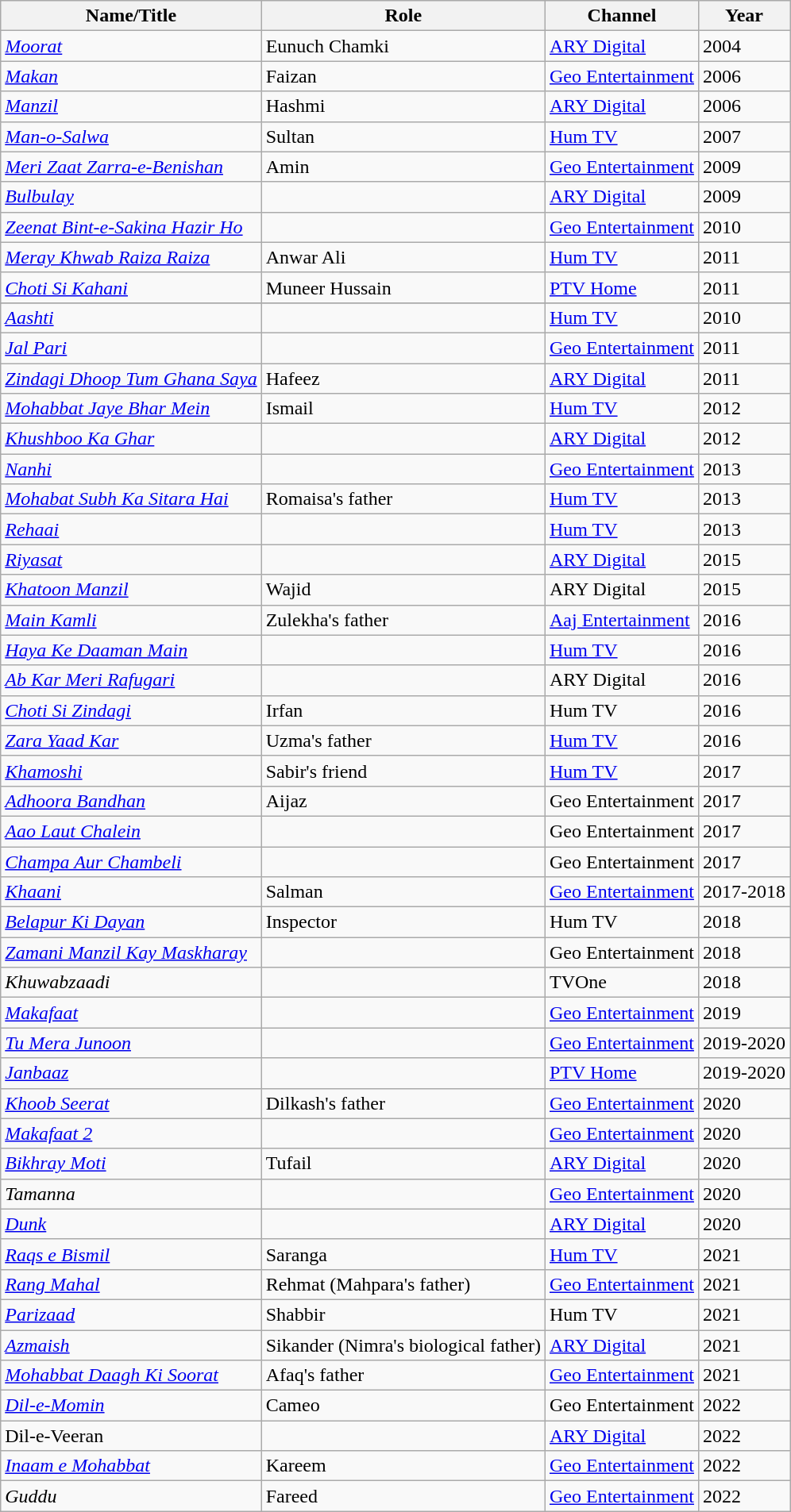<table class="wikitable">
<tr>
<th>Name/Title</th>
<th>Role</th>
<th>Channel</th>
<th>Year</th>
</tr>
<tr>
<td><em><a href='#'>Moorat</a></em></td>
<td>Eunuch Chamki</td>
<td><a href='#'>ARY Digital</a></td>
<td>2004</td>
</tr>
<tr>
<td><em><a href='#'>Makan</a></em></td>
<td>Faizan</td>
<td><a href='#'>Geo Entertainment</a></td>
<td>2006</td>
</tr>
<tr>
<td><em><a href='#'>Manzil</a></em></td>
<td>Hashmi</td>
<td><a href='#'>ARY Digital</a></td>
<td>2006</td>
</tr>
<tr>
<td><em><a href='#'>Man-o-Salwa</a></em></td>
<td>Sultan</td>
<td><a href='#'>Hum TV</a></td>
<td>2007</td>
</tr>
<tr>
<td><em><a href='#'>Meri Zaat Zarra-e-Benishan</a></em></td>
<td>Amin</td>
<td><a href='#'>Geo Entertainment</a></td>
<td>2009</td>
</tr>
<tr>
<td><em><a href='#'>Bulbulay</a></em></td>
<td></td>
<td><a href='#'>ARY Digital</a></td>
<td>2009</td>
</tr>
<tr>
<td><em><a href='#'>Zeenat Bint-e-Sakina Hazir Ho</a></em></td>
<td></td>
<td><a href='#'>Geo Entertainment</a></td>
<td>2010</td>
</tr>
<tr>
<td><em><a href='#'>Meray Khwab Raiza Raiza</a></em></td>
<td>Anwar Ali</td>
<td><a href='#'>Hum TV</a></td>
<td>2011</td>
</tr>
<tr>
<td><em><a href='#'>Choti Si Kahani</a></em></td>
<td>Muneer Hussain</td>
<td><a href='#'>PTV Home</a></td>
<td>2011</td>
</tr>
<tr>
</tr>
<tr>
<td><em><a href='#'>Aashti</a></em></td>
<td></td>
<td><a href='#'>Hum TV</a></td>
<td>2010</td>
</tr>
<tr>
<td><em><a href='#'>Jal Pari</a></em></td>
<td></td>
<td><a href='#'>Geo Entertainment</a></td>
<td>2011</td>
</tr>
<tr>
<td><em><a href='#'>Zindagi Dhoop Tum Ghana Saya</a></em></td>
<td>Hafeez</td>
<td><a href='#'>ARY Digital</a></td>
<td>2011</td>
</tr>
<tr>
<td><em><a href='#'>Mohabbat Jaye Bhar Mein</a></em></td>
<td>Ismail</td>
<td><a href='#'>Hum TV</a></td>
<td>2012</td>
</tr>
<tr>
<td><em><a href='#'>Khushboo Ka Ghar</a></em></td>
<td></td>
<td><a href='#'>ARY Digital</a></td>
<td>2012</td>
</tr>
<tr>
<td><em><a href='#'>Nanhi</a></em></td>
<td></td>
<td><a href='#'>Geo Entertainment</a></td>
<td>2013</td>
</tr>
<tr>
<td><em><a href='#'>Mohabat Subh Ka Sitara Hai</a></em></td>
<td>Romaisa's father</td>
<td><a href='#'>Hum TV</a></td>
<td>2013</td>
</tr>
<tr>
<td><em><a href='#'>Rehaai</a></em></td>
<td></td>
<td><a href='#'>Hum TV</a></td>
<td>2013</td>
</tr>
<tr>
<td><em><a href='#'>Riyasat</a></em></td>
<td></td>
<td><a href='#'>ARY Digital</a></td>
<td>2015</td>
</tr>
<tr>
<td><em><a href='#'>Khatoon Manzil</a></em></td>
<td>Wajid</td>
<td>ARY Digital</td>
<td>2015</td>
</tr>
<tr>
<td><em><a href='#'>Main Kamli</a></em></td>
<td>Zulekha's father</td>
<td><a href='#'>Aaj Entertainment</a></td>
<td>2016</td>
</tr>
<tr>
<td><em><a href='#'>Haya Ke Daaman Main</a></em></td>
<td></td>
<td><a href='#'>Hum TV</a></td>
<td>2016</td>
</tr>
<tr>
<td><em><a href='#'>Ab Kar Meri Rafugari</a></em></td>
<td></td>
<td>ARY Digital</td>
<td>2016</td>
</tr>
<tr>
<td><em><a href='#'>Choti Si Zindagi</a></em></td>
<td>Irfan</td>
<td>Hum TV</td>
<td>2016</td>
</tr>
<tr>
<td><em><a href='#'>Zara Yaad Kar</a></em></td>
<td>Uzma's father</td>
<td><a href='#'>Hum TV</a></td>
<td>2016</td>
</tr>
<tr>
<td><em><a href='#'>Khamoshi</a></em></td>
<td>Sabir's friend</td>
<td><a href='#'>Hum TV</a></td>
<td>2017</td>
</tr>
<tr>
<td><em><a href='#'>Adhoora Bandhan</a></em></td>
<td>Aijaz</td>
<td>Geo Entertainment</td>
<td>2017</td>
</tr>
<tr>
<td><em><a href='#'>Aao Laut Chalein</a></em></td>
<td></td>
<td>Geo Entertainment</td>
<td>2017</td>
</tr>
<tr>
<td><em><a href='#'>Champa Aur Chambeli</a></em></td>
<td></td>
<td>Geo Entertainment</td>
<td>2017</td>
</tr>
<tr>
<td><em><a href='#'>Khaani</a></em></td>
<td>Salman</td>
<td><a href='#'>Geo Entertainment</a></td>
<td>2017-2018</td>
</tr>
<tr>
<td><em><a href='#'>Belapur Ki Dayan</a></em></td>
<td>Inspector</td>
<td>Hum TV</td>
<td>2018</td>
</tr>
<tr>
<td><em><a href='#'>Zamani Manzil Kay Maskharay</a></em></td>
<td></td>
<td>Geo Entertainment</td>
<td>2018</td>
</tr>
<tr>
<td><em>Khuwabzaadi</em></td>
<td></td>
<td>TVOne</td>
<td>2018</td>
</tr>
<tr>
<td><em><a href='#'>Makafaat</a> </em></td>
<td></td>
<td><a href='#'>Geo Entertainment</a></td>
<td>2019</td>
</tr>
<tr>
<td><em><a href='#'>Tu Mera Junoon</a> </em></td>
<td></td>
<td><a href='#'>Geo Entertainment</a></td>
<td>2019-2020</td>
</tr>
<tr>
<td><em><a href='#'>Janbaaz</a> </em></td>
<td></td>
<td><a href='#'>PTV Home</a></td>
<td>2019-2020</td>
</tr>
<tr>
<td><em><a href='#'>Khoob Seerat</a> </em></td>
<td>Dilkash's father</td>
<td><a href='#'>Geo Entertainment</a></td>
<td>2020</td>
</tr>
<tr>
<td><em><a href='#'>Makafaat 2</a> </em></td>
<td></td>
<td><a href='#'>Geo Entertainment</a></td>
<td>2020</td>
</tr>
<tr>
<td><em><a href='#'>Bikhray Moti</a> </em></td>
<td>Tufail</td>
<td><a href='#'>ARY Digital</a></td>
<td>2020</td>
</tr>
<tr>
<td><em>Tamanna </em></td>
<td></td>
<td><a href='#'>Geo Entertainment</a></td>
<td>2020</td>
</tr>
<tr>
<td><em><a href='#'>Dunk</a></em></td>
<td></td>
<td><a href='#'>ARY Digital</a></td>
<td>2020</td>
</tr>
<tr>
<td><em><a href='#'>Raqs e Bismil</a></em></td>
<td>Saranga</td>
<td><a href='#'>Hum TV</a></td>
<td>2021</td>
</tr>
<tr>
<td><em><a href='#'>Rang Mahal</a></em></td>
<td>Rehmat (Mahpara's father)</td>
<td><a href='#'>Geo Entertainment</a></td>
<td>2021</td>
</tr>
<tr>
<td><em><a href='#'>Parizaad</a></em></td>
<td>Shabbir</td>
<td>Hum TV</td>
<td>2021</td>
</tr>
<tr>
<td><em><a href='#'>Azmaish</a></em></td>
<td>Sikander (Nimra's biological father)</td>
<td><a href='#'>ARY Digital</a></td>
<td>2021</td>
</tr>
<tr>
<td><em><a href='#'>Mohabbat Daagh Ki Soorat</a></em></td>
<td>Afaq's father</td>
<td><a href='#'>Geo Entertainment</a></td>
<td>2021</td>
</tr>
<tr>
<td><em><a href='#'>Dil-e-Momin</a></em></td>
<td>Cameo</td>
<td>Geo Entertainment</td>
<td>2022</td>
</tr>
<tr>
<td>Dil-e-Veeran</td>
<td></td>
<td><a href='#'>ARY Digital</a></td>
<td>2022</td>
</tr>
<tr>
<td><em><a href='#'>Inaam e Mohabbat</a></em></td>
<td>Kareem</td>
<td><a href='#'>Geo Entertainment</a></td>
<td>2022</td>
</tr>
<tr>
<td><em>Guddu</em></td>
<td>Fareed</td>
<td><a href='#'>Geo Entertainment</a></td>
<td>2022</td>
</tr>
</table>
